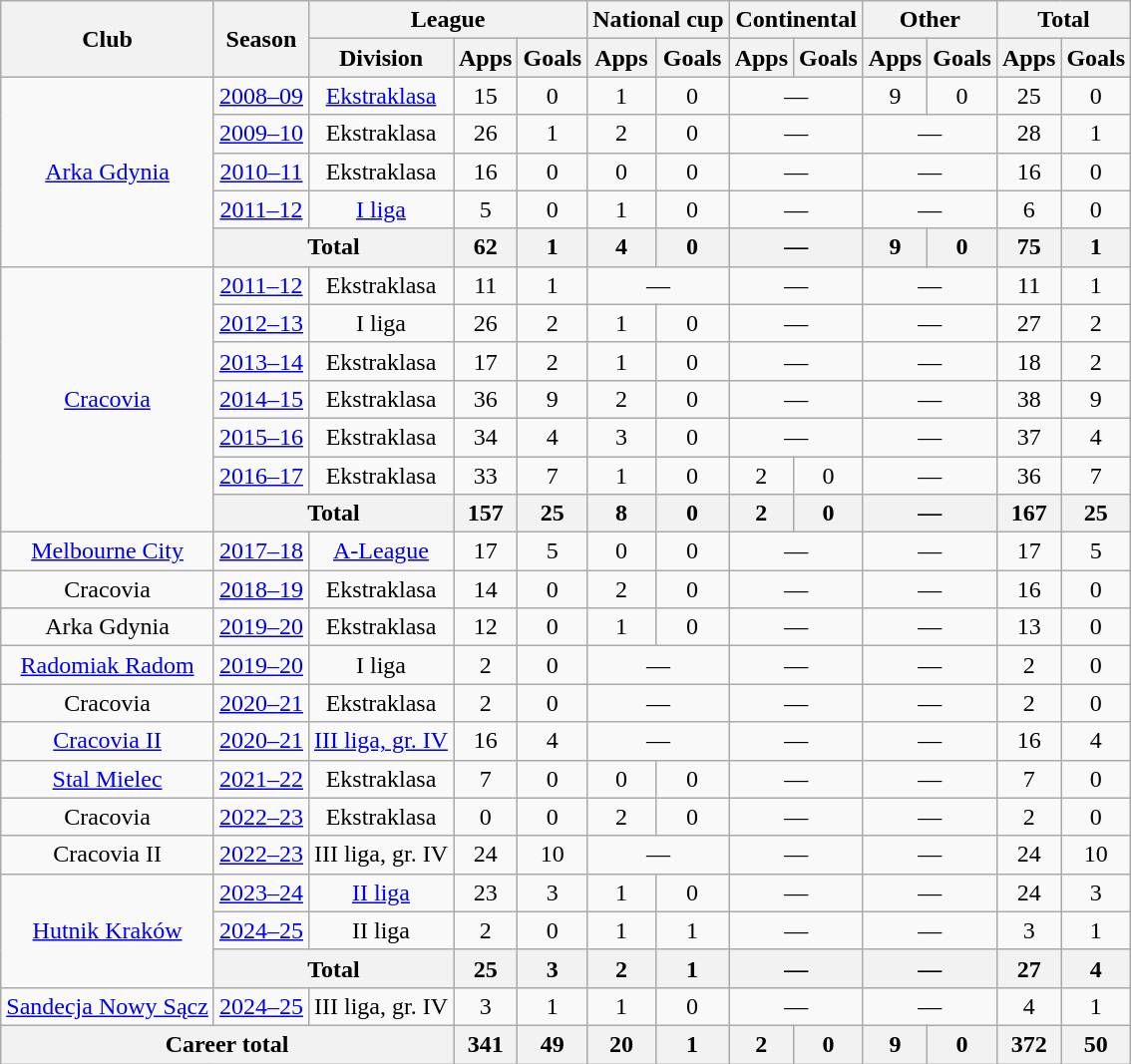<table class=wikitable style="text-align: center">
<tr>
<th rowspan=2>Club</th>
<th rowspan=2>Season</th>
<th colspan=3>League</th>
<th colspan=2>National cup</th>
<th colspan=2>Continental</th>
<th colspan=2>Other</th>
<th colspan=2>Total</th>
</tr>
<tr>
<th>Division</th>
<th>Apps</th>
<th>Goals</th>
<th>Apps</th>
<th>Goals</th>
<th>Apps</th>
<th>Goals</th>
<th>Apps</th>
<th>Goals</th>
<th>Apps</th>
<th>Goals</th>
</tr>
<tr>
<td rowspan=5><a href='#'>Arka Gdynia</a></td>
<td><a href='#'>2008–09</a></td>
<td><a href='#'>Ekstraklasa</a></td>
<td>15</td>
<td>0</td>
<td>1</td>
<td>0</td>
<td colspan="2">—</td>
<td>9</td>
<td>0</td>
<td>25</td>
<td>0</td>
</tr>
<tr>
<td><a href='#'>2009–10</a></td>
<td>Ekstraklasa</td>
<td>26</td>
<td>1</td>
<td>2</td>
<td>0</td>
<td colspan="2">—</td>
<td colspan="2">—</td>
<td>28</td>
<td>1</td>
</tr>
<tr>
<td><a href='#'>2010–11</a></td>
<td>Ekstraklasa</td>
<td>16</td>
<td>0</td>
<td>0</td>
<td>0</td>
<td colspan="2">—</td>
<td colspan="2">—</td>
<td>16</td>
<td>0</td>
</tr>
<tr>
<td><a href='#'>2011–12</a></td>
<td><a href='#'>I liga</a></td>
<td>5</td>
<td>0</td>
<td>1</td>
<td>0</td>
<td colspan="2">—</td>
<td colspan="2">—</td>
<td>6</td>
<td>0</td>
</tr>
<tr>
<th colspan=2>Total</th>
<th>62</th>
<th>1</th>
<th>4</th>
<th>0</th>
<th colspan="2">—</th>
<th>9</th>
<th>0</th>
<th>75</th>
<th>1</th>
</tr>
<tr>
<td rowspan=7><a href='#'>Cracovia</a></td>
<td><a href='#'>2011–12</a></td>
<td>Ekstraklasa</td>
<td>11</td>
<td>1</td>
<td colspan="2">—</td>
<td colspan="2">—</td>
<td colspan="2">—</td>
<td>11</td>
<td>1</td>
</tr>
<tr>
<td><a href='#'>2012–13</a></td>
<td>I liga</td>
<td>26</td>
<td>2</td>
<td>1</td>
<td>0</td>
<td colspan="2">—</td>
<td colspan="2">—</td>
<td>27</td>
<td>2</td>
</tr>
<tr>
<td><a href='#'>2013–14</a></td>
<td>Ekstraklasa</td>
<td>17</td>
<td>2</td>
<td>1</td>
<td>0</td>
<td colspan="2">—</td>
<td colspan="2">—</td>
<td>18</td>
<td>2</td>
</tr>
<tr>
<td><a href='#'>2014–15</a></td>
<td>Ekstraklasa</td>
<td>36</td>
<td>9</td>
<td>2</td>
<td>0</td>
<td colspan="2">—</td>
<td colspan="2">—</td>
<td>38</td>
<td>9</td>
</tr>
<tr>
<td><a href='#'>2015–16</a></td>
<td>Ekstraklasa</td>
<td>34</td>
<td>4</td>
<td>3</td>
<td>0</td>
<td colspan="2">—</td>
<td colspan="2">—</td>
<td>37</td>
<td>4</td>
</tr>
<tr>
<td><a href='#'>2016–17</a></td>
<td>Ekstraklasa</td>
<td>33</td>
<td>7</td>
<td>1</td>
<td>0</td>
<td>2</td>
<td>0</td>
<td colspan="2">—</td>
<td>36</td>
<td>7</td>
</tr>
<tr>
<th colspan=2>Total</th>
<th>157</th>
<th>25</th>
<th>8</th>
<th>0</th>
<th>2</th>
<th>0</th>
<th colspan="2">—</th>
<th>167</th>
<th>25</th>
</tr>
<tr>
<td><a href='#'>Melbourne City</a></td>
<td><a href='#'>2017–18</a></td>
<td><a href='#'>A-League</a></td>
<td>17</td>
<td>5</td>
<td>0</td>
<td>0</td>
<td colspan="2">—</td>
<td colspan="2">—</td>
<td>17</td>
<td>5</td>
</tr>
<tr>
<td>Cracovia</td>
<td><a href='#'>2018–19</a></td>
<td>Ekstraklasa</td>
<td>14</td>
<td>0</td>
<td>2</td>
<td>0</td>
<td colspan="2">—</td>
<td colspan="2">—</td>
<td>16</td>
<td>0</td>
</tr>
<tr>
<td>Arka Gdynia</td>
<td><a href='#'>2019–20</a></td>
<td>Ekstraklasa</td>
<td>12</td>
<td>0</td>
<td>1</td>
<td>0</td>
<td colspan="2">—</td>
<td colspan="2">—</td>
<td>13</td>
<td>0</td>
</tr>
<tr>
<td><a href='#'>Radomiak Radom</a></td>
<td><a href='#'>2019–20</a></td>
<td>I liga</td>
<td>2</td>
<td>0</td>
<td colspan="2">—</td>
<td colspan="2">—</td>
<td colspan="2">—</td>
<td>2</td>
<td>0</td>
</tr>
<tr>
<td>Cracovia</td>
<td><a href='#'>2020–21</a></td>
<td>Ekstraklasa</td>
<td>2</td>
<td>0</td>
<td colspan="2">—</td>
<td colspan="2">—</td>
<td colspan="2">—</td>
<td>2</td>
<td>0</td>
</tr>
<tr>
<td><a href='#'>Cracovia II</a></td>
<td><a href='#'>2020–21</a></td>
<td><a href='#'>III liga, gr. IV</a></td>
<td>16</td>
<td>4</td>
<td colspan="2">—</td>
<td colspan="2">—</td>
<td colspan="2">—</td>
<td>16</td>
<td>4</td>
</tr>
<tr>
<td><a href='#'>Stal Mielec</a></td>
<td><a href='#'>2021–22</a></td>
<td>Ekstraklasa</td>
<td>7</td>
<td>0</td>
<td>0</td>
<td>0</td>
<td colspan="2">—</td>
<td colspan="2">—</td>
<td>7</td>
<td>0</td>
</tr>
<tr>
<td>Cracovia</td>
<td><a href='#'>2022–23</a></td>
<td>Ekstraklasa</td>
<td>0</td>
<td>0</td>
<td>2</td>
<td>0</td>
<td colspan="2">—</td>
<td colspan="2">—</td>
<td>2</td>
<td>0</td>
</tr>
<tr>
<td>Cracovia II</td>
<td><a href='#'>2022–23</a></td>
<td>III liga, gr. IV</td>
<td>24</td>
<td>10</td>
<td colspan="2">—</td>
<td colspan="2">—</td>
<td colspan="2">—</td>
<td>24</td>
<td>10</td>
</tr>
<tr>
<td rowspan=3><a href='#'>Hutnik Kraków</a></td>
<td><a href='#'>2023–24</a></td>
<td><a href='#'>II liga</a></td>
<td>23</td>
<td>3</td>
<td>1</td>
<td>0</td>
<td colspan="2">—</td>
<td colspan="2">—</td>
<td>24</td>
<td>3</td>
</tr>
<tr>
<td><a href='#'>2024–25</a></td>
<td>II liga</td>
<td>2</td>
<td>0</td>
<td>1</td>
<td>1</td>
<td colspan="2">—</td>
<td colspan="2">—</td>
<td>3</td>
<td>1</td>
</tr>
<tr>
<th colspan=2>Total</th>
<th>25</th>
<th>3</th>
<th>2</th>
<th>1</th>
<th colspan="2">—</th>
<th colspan="2">—</th>
<th>27</th>
<th>4</th>
</tr>
<tr>
<td><a href='#'>Sandecja Nowy Sącz</a></td>
<td><a href='#'>2024–25</a></td>
<td>III liga, gr. IV</td>
<td>3</td>
<td>1</td>
<td>1</td>
<td>0</td>
<td colspan="2">—</td>
<td colspan="2">—</td>
<td>4</td>
<td>1</td>
</tr>
<tr>
<th colspan=3>Career total</th>
<th>341</th>
<th>49</th>
<th>20</th>
<th>1</th>
<th>2</th>
<th>0</th>
<th>9</th>
<th>0</th>
<th>372</th>
<th>50</th>
</tr>
</table>
